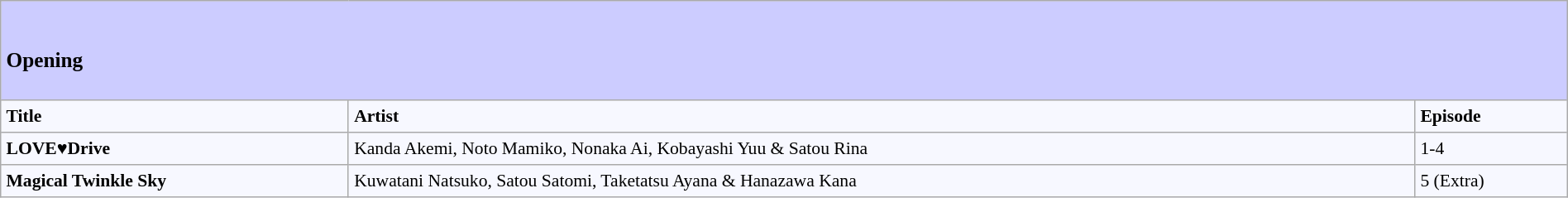<table border="" cellpadding="4" cellspacing="0" width="100%" style="border: 1px #aaaaaa solid; border-collapse: collapse; padding: 0.2em; margin: 1em 1em 1em 0; background: #f7f8ff; font-size:0.9em">
<tr valign="middle" bgcolor="#ccccff">
<td colspan=3><br><h3>Opening</h3></td>
</tr>
<tr>
<td><strong>Title</strong></td>
<td><strong>Artist</strong></td>
<td><strong>Episode</strong></td>
</tr>
<tr>
<td><strong>LOVE♥Drive</strong></td>
<td>Kanda Akemi, Noto Mamiko, Nonaka Ai, Kobayashi Yuu & Satou Rina</td>
<td>1-4</td>
</tr>
<tr>
<td><strong>Magical Twinkle Sky</strong></td>
<td>Kuwatani Natsuko, Satou Satomi, Taketatsu Ayana & Hanazawa Kana</td>
<td>5 (Extra)</td>
</tr>
</table>
